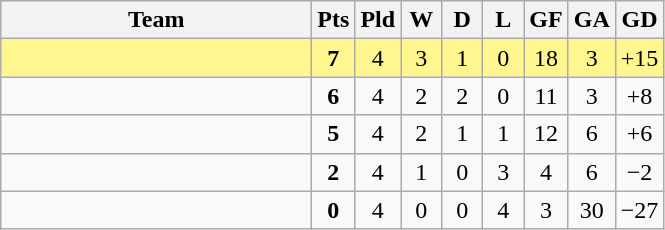<table class=wikitable style="text-align:center">
<tr>
<th width=200>Team</th>
<th width=20>Pts</th>
<th width=20>Pld</th>
<th width=20>W</th>
<th width=20>D</th>
<th width=20>L</th>
<th width=20>GF</th>
<th width=20>GA</th>
<th width=20>GD</th>
</tr>
<tr style=background:#FFF68F>
<td align=left></td>
<td><strong>7</strong></td>
<td>4</td>
<td>3</td>
<td>1</td>
<td>0</td>
<td>18</td>
<td>3</td>
<td>+15</td>
</tr>
<tr>
<td align=left></td>
<td><strong>6</strong></td>
<td>4</td>
<td>2</td>
<td>2</td>
<td>0</td>
<td>11</td>
<td>3</td>
<td>+8</td>
</tr>
<tr>
<td align=left></td>
<td><strong>5</strong></td>
<td>4</td>
<td>2</td>
<td>1</td>
<td>1</td>
<td>12</td>
<td>6</td>
<td>+6</td>
</tr>
<tr>
<td align=left></td>
<td><strong>2</strong></td>
<td>4</td>
<td>1</td>
<td>0</td>
<td>3</td>
<td>4</td>
<td>6</td>
<td>−2</td>
</tr>
<tr>
<td align=left></td>
<td><strong>0</strong></td>
<td>4</td>
<td>0</td>
<td>0</td>
<td>4</td>
<td>3</td>
<td>30</td>
<td>−27</td>
</tr>
</table>
